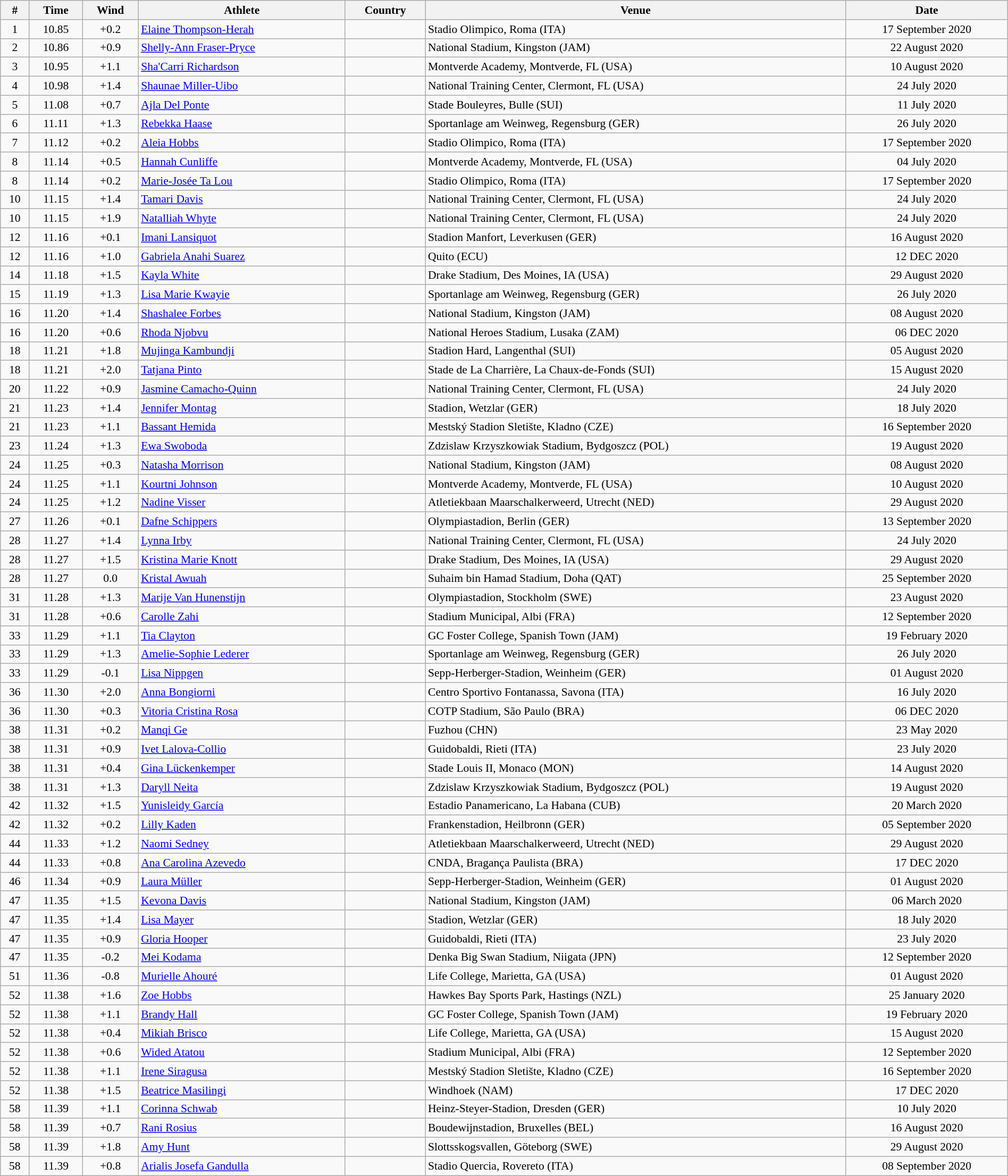<table class="wikitable sortable" width=100% style="font-size:90%; text-align:center;">
<tr>
<th>#</th>
<th>Time</th>
<th>Wind</th>
<th>Athlete</th>
<th>Country</th>
<th>Venue</th>
<th>Date</th>
</tr>
<tr>
<td>1</td>
<td>10.85</td>
<td>+0.2</td>
<td align=left><a href='#'>Elaine Thompson-Herah</a></td>
<td align=left></td>
<td align=left>Stadio Olimpico, Roma (ITA)</td>
<td>17 September 2020</td>
</tr>
<tr>
<td>2</td>
<td>10.86</td>
<td>+0.9</td>
<td align=left><a href='#'>Shelly-Ann Fraser-Pryce</a></td>
<td align=left></td>
<td align=left>National Stadium, Kingston (JAM)</td>
<td>22 August 2020</td>
</tr>
<tr>
<td>3</td>
<td>10.95</td>
<td>+1.1</td>
<td align=left><a href='#'>Sha'Carri Richardson</a></td>
<td align=left></td>
<td align=left>Montverde Academy, Montverde, FL (USA)</td>
<td>10 August 2020</td>
</tr>
<tr>
<td>4</td>
<td>10.98</td>
<td>+1.4</td>
<td align=left><a href='#'>Shaunae Miller-Uibo</a></td>
<td align=left></td>
<td align=left>National Training Center, Clermont, FL (USA)</td>
<td>24 July 2020</td>
</tr>
<tr>
<td>5</td>
<td>11.08</td>
<td>+0.7</td>
<td align=left><a href='#'>Ajla Del Ponte</a></td>
<td align=left></td>
<td align=left>Stade Bouleyres, Bulle (SUI)</td>
<td>11 July 2020</td>
</tr>
<tr>
<td>6</td>
<td>11.11</td>
<td>+1.3</td>
<td align=left><a href='#'>Rebekka Haase</a></td>
<td align=left></td>
<td align=left>Sportanlage am Weinweg, Regensburg (GER)</td>
<td>26 July 2020</td>
</tr>
<tr>
<td>7</td>
<td>11.12</td>
<td>+0.2</td>
<td align=left><a href='#'>Aleia Hobbs</a></td>
<td align=left></td>
<td align=left>Stadio Olimpico, Roma (ITA)</td>
<td>17 September 2020</td>
</tr>
<tr>
<td>8</td>
<td>11.14</td>
<td>+0.5</td>
<td align=left><a href='#'>Hannah Cunliffe</a></td>
<td align=left></td>
<td align=left>Montverde Academy, Montverde, FL (USA)</td>
<td>04 July 2020</td>
</tr>
<tr>
<td>8</td>
<td>11.14</td>
<td>+0.2</td>
<td align=left><a href='#'>Marie-Josée Ta Lou</a></td>
<td align=left></td>
<td align=left>Stadio Olimpico, Roma (ITA)</td>
<td>17 September 2020</td>
</tr>
<tr>
<td>10</td>
<td>11.15</td>
<td>+1.4</td>
<td align=left><a href='#'>Tamari Davis</a></td>
<td align=left></td>
<td align=left>National Training Center, Clermont, FL (USA)</td>
<td>24 July 2020</td>
</tr>
<tr>
<td>10</td>
<td>11.15</td>
<td>+1.9</td>
<td align=left><a href='#'>Natalliah Whyte</a></td>
<td align=left></td>
<td align=left>National Training Center, Clermont, FL (USA)</td>
<td>24 July 2020</td>
</tr>
<tr>
<td>12</td>
<td>11.16</td>
<td>+0.1</td>
<td align=left><a href='#'>Imani Lansiquot</a></td>
<td align=left></td>
<td align=left>Stadion Manfort, Leverkusen (GER)</td>
<td>16 August 2020</td>
</tr>
<tr>
<td>12</td>
<td>11.16</td>
<td>+1.0</td>
<td align=left><a href='#'>Gabriela Anahi Suarez</a></td>
<td align=left></td>
<td align=left>Quito (ECU)</td>
<td>12 DEC 2020</td>
</tr>
<tr>
<td>14</td>
<td>11.18</td>
<td>+1.5</td>
<td align=left><a href='#'>Kayla White</a></td>
<td align=left></td>
<td align=left>Drake Stadium, Des Moines, IA (USA)</td>
<td>29 August 2020</td>
</tr>
<tr>
<td>15</td>
<td>11.19</td>
<td>+1.3</td>
<td align=left><a href='#'>Lisa Marie Kwayie</a></td>
<td align=left></td>
<td align=left>Sportanlage am Weinweg, Regensburg (GER)</td>
<td>26 July 2020</td>
</tr>
<tr>
<td>16</td>
<td>11.20</td>
<td>+1.4</td>
<td align=left><a href='#'>Shashalee Forbes</a></td>
<td align=left></td>
<td align=left>National Stadium, Kingston (JAM)</td>
<td>08 August 2020</td>
</tr>
<tr>
<td>16</td>
<td>11.20</td>
<td>+0.6</td>
<td align=left><a href='#'>Rhoda Njobvu</a></td>
<td align=left></td>
<td align=left>National Heroes Stadium, Lusaka (ZAM)</td>
<td>06 DEC 2020</td>
</tr>
<tr>
<td>18</td>
<td>11.21</td>
<td>+1.8</td>
<td align=left><a href='#'>Mujinga Kambundji</a></td>
<td align=left></td>
<td align=left>Stadion Hard, Langenthal (SUI)</td>
<td>05 August 2020</td>
</tr>
<tr>
<td>18</td>
<td>11.21</td>
<td>+2.0</td>
<td align=left><a href='#'>Tatjana Pinto</a></td>
<td align=left></td>
<td align=left>Stade de La Charrière, La Chaux-de-Fonds (SUI)</td>
<td>15 August 2020</td>
</tr>
<tr>
<td>20</td>
<td>11.22</td>
<td>+0.9</td>
<td align=left><a href='#'>Jasmine Camacho-Quinn</a></td>
<td align=left></td>
<td align=left>National Training Center, Clermont, FL (USA)</td>
<td>24 July 2020</td>
</tr>
<tr>
<td>21</td>
<td>11.23</td>
<td>+1.4</td>
<td align=left><a href='#'>Jennifer Montag</a></td>
<td align=left></td>
<td align=left>Stadion, Wetzlar (GER)</td>
<td>18 July 2020</td>
</tr>
<tr>
<td>21</td>
<td>11.23</td>
<td>+1.1</td>
<td align=left><a href='#'>Bassant Hemida</a></td>
<td align=left></td>
<td align=left>Mestský Stadion Sletište, Kladno (CZE)</td>
<td>16 September 2020</td>
</tr>
<tr>
<td>23</td>
<td>11.24</td>
<td>+1.3</td>
<td align=left><a href='#'>Ewa Swoboda</a></td>
<td align=left></td>
<td align=left>Zdzislaw Krzyszkowiak Stadium, Bydgoszcz (POL)</td>
<td>19 August 2020</td>
</tr>
<tr>
<td>24</td>
<td>11.25</td>
<td>+0.3</td>
<td align=left><a href='#'>Natasha Morrison</a></td>
<td align=left></td>
<td align=left>National Stadium, Kingston (JAM)</td>
<td>08 August 2020</td>
</tr>
<tr>
<td>24</td>
<td>11.25</td>
<td>+1.1</td>
<td align=left><a href='#'>Kourtni Johnson</a></td>
<td align=left></td>
<td align=left>Montverde Academy, Montverde, FL (USA)</td>
<td>10 August 2020</td>
</tr>
<tr>
<td>24</td>
<td>11.25</td>
<td>+1.2</td>
<td align=left><a href='#'>Nadine Visser</a></td>
<td align=left></td>
<td align=left>Atletiekbaan Maarschalkerweerd, Utrecht (NED)</td>
<td>29 August 2020</td>
</tr>
<tr>
<td>27</td>
<td>11.26</td>
<td>+0.1</td>
<td align=left><a href='#'>Dafne Schippers</a></td>
<td align=left></td>
<td align=left>Olympiastadion, Berlin (GER)</td>
<td>13 September 2020</td>
</tr>
<tr>
<td>28</td>
<td>11.27</td>
<td>+1.4</td>
<td align=left><a href='#'>Lynna Irby</a></td>
<td align=left></td>
<td align=left>National Training Center, Clermont, FL (USA)</td>
<td>24 July 2020</td>
</tr>
<tr>
<td>28</td>
<td>11.27</td>
<td>+1.5</td>
<td align=left><a href='#'>Kristina Marie Knott</a></td>
<td align=left></td>
<td align=left>Drake Stadium, Des Moines, IA (USA)</td>
<td>29 August 2020</td>
</tr>
<tr>
<td>28</td>
<td>11.27</td>
<td>0.0</td>
<td align=left><a href='#'>Kristal Awuah</a></td>
<td align=left></td>
<td align=left>Suhaim bin Hamad Stadium, Doha (QAT)</td>
<td>25 September 2020</td>
</tr>
<tr>
<td>31</td>
<td>11.28</td>
<td>+1.3</td>
<td align=left><a href='#'>Marije Van Hunenstijn</a></td>
<td align=left></td>
<td align=left>Olympiastadion, Stockholm (SWE)</td>
<td>23 August 2020</td>
</tr>
<tr>
<td>31</td>
<td>11.28</td>
<td>+0.6</td>
<td align=left><a href='#'>Carolle Zahi</a></td>
<td align=left></td>
<td align=left>Stadium Municipal, Albi (FRA)</td>
<td>12 September 2020</td>
</tr>
<tr>
<td>33</td>
<td>11.29</td>
<td>+1.1</td>
<td align=left><a href='#'>Tia Clayton</a></td>
<td align=left></td>
<td align=left>GC Foster College, Spanish Town (JAM)</td>
<td>19 February 2020</td>
</tr>
<tr>
<td>33</td>
<td>11.29</td>
<td>+1.3</td>
<td align=left><a href='#'>Amelie-Sophie Lederer</a></td>
<td align=left></td>
<td align=left>Sportanlage am Weinweg, Regensburg (GER)</td>
<td>26 July 2020</td>
</tr>
<tr>
<td>33</td>
<td>11.29</td>
<td>-0.1</td>
<td align=left><a href='#'>Lisa Nippgen</a></td>
<td align=left></td>
<td align=left>Sepp-Herberger-Stadion, Weinheim (GER)</td>
<td>01 August 2020</td>
</tr>
<tr>
<td>36</td>
<td>11.30</td>
<td>+2.0</td>
<td align=left><a href='#'>Anna Bongiorni</a></td>
<td align=left></td>
<td align=left>Centro Sportivo Fontanassa, Savona (ITA)</td>
<td>16 July 2020</td>
</tr>
<tr>
<td>36</td>
<td>11.30</td>
<td>+0.3</td>
<td align=left><a href='#'>Vitoria Cristina Rosa</a></td>
<td align=left></td>
<td align=left>COTP Stadium, São Paulo (BRA)</td>
<td>06 DEC 2020</td>
</tr>
<tr>
<td>38</td>
<td>11.31</td>
<td>+0.2</td>
<td align=left><a href='#'>Manqi Ge</a></td>
<td align=left></td>
<td align=left>Fuzhou (CHN)</td>
<td>23 May 2020</td>
</tr>
<tr>
<td>38</td>
<td>11.31</td>
<td>+0.9</td>
<td align=left><a href='#'>Ivet Lalova-Collio</a></td>
<td align=left></td>
<td align=left>Guidobaldi, Rieti (ITA)</td>
<td>23 July 2020</td>
</tr>
<tr>
<td>38</td>
<td>11.31</td>
<td>+0.4</td>
<td align=left><a href='#'>Gina Lückenkemper</a></td>
<td align=left></td>
<td align=left>Stade Louis II, Monaco (MON)</td>
<td>14 August 2020</td>
</tr>
<tr>
<td>38</td>
<td>11.31</td>
<td>+1.3</td>
<td align=left><a href='#'>Daryll Neita</a></td>
<td align=left></td>
<td align=left>Zdzislaw Krzyszkowiak Stadium, Bydgoszcz (POL)</td>
<td>19 August 2020</td>
</tr>
<tr>
<td>42</td>
<td>11.32</td>
<td>+1.5</td>
<td align=left><a href='#'>Yunisleidy García</a></td>
<td align=left></td>
<td align=left>Estadio Panamericano, La Habana (CUB)</td>
<td>20 March 2020</td>
</tr>
<tr>
<td>42</td>
<td>11.32</td>
<td>+0.2</td>
<td align=left><a href='#'>Lilly Kaden</a></td>
<td align=left></td>
<td align=left>Frankenstadion, Heilbronn (GER)</td>
<td>05 September 2020</td>
</tr>
<tr>
<td>44</td>
<td>11.33</td>
<td>+1.2</td>
<td align=left><a href='#'>Naomi Sedney</a></td>
<td align=left></td>
<td align=left>Atletiekbaan Maarschalkerweerd, Utrecht (NED)</td>
<td>29 August 2020</td>
</tr>
<tr>
<td>44</td>
<td>11.33</td>
<td>+0.8</td>
<td align=left><a href='#'>Ana Carolina Azevedo</a></td>
<td align=left></td>
<td align=left>CNDA, Bragança Paulista (BRA)</td>
<td>17 DEC 2020</td>
</tr>
<tr>
<td>46</td>
<td>11.34</td>
<td>+0.9</td>
<td align=left><a href='#'>Laura Müller</a></td>
<td align=left></td>
<td align=left>Sepp-Herberger-Stadion, Weinheim (GER)</td>
<td>01 August 2020</td>
</tr>
<tr>
<td>47</td>
<td>11.35</td>
<td>+1.5</td>
<td align=left><a href='#'>Kevona Davis</a></td>
<td align=left></td>
<td align=left>National Stadium, Kingston (JAM)</td>
<td>06 March 2020</td>
</tr>
<tr>
<td>47</td>
<td>11.35</td>
<td>+1.4</td>
<td align=left><a href='#'>Lisa Mayer</a></td>
<td align=left></td>
<td align=left>Stadion, Wetzlar (GER)</td>
<td>18 July 2020</td>
</tr>
<tr>
<td>47</td>
<td>11.35</td>
<td>+0.9</td>
<td align=left><a href='#'>Gloria Hooper</a></td>
<td align=left></td>
<td align=left>Guidobaldi, Rieti (ITA)</td>
<td>23 July 2020</td>
</tr>
<tr>
<td>47</td>
<td>11.35</td>
<td>-0.2</td>
<td align=left><a href='#'>Mei Kodama</a></td>
<td align=left></td>
<td align=left>Denka Big Swan Stadium, Niigata (JPN)</td>
<td>12 September 2020</td>
</tr>
<tr>
<td>51</td>
<td>11.36</td>
<td>-0.8</td>
<td align=left><a href='#'>Murielle Ahouré</a></td>
<td align=left></td>
<td align=left>Life College, Marietta, GA (USA)</td>
<td>01 August 2020</td>
</tr>
<tr>
<td>52</td>
<td>11.38</td>
<td>+1.6</td>
<td align=left><a href='#'>Zoe Hobbs</a></td>
<td align=left></td>
<td align=left>Hawkes Bay Sports Park, Hastings (NZL)</td>
<td>25 January 2020</td>
</tr>
<tr>
<td>52</td>
<td>11.38</td>
<td>+1.1</td>
<td align=left><a href='#'>Brandy Hall</a></td>
<td align=left></td>
<td align=left>GC Foster College, Spanish Town (JAM)</td>
<td>19 February 2020</td>
</tr>
<tr>
<td>52</td>
<td>11.38</td>
<td>+0.4</td>
<td align=left><a href='#'>Mikiah Brisco</a></td>
<td align=left></td>
<td align=left>Life College, Marietta, GA (USA)</td>
<td>15 August 2020</td>
</tr>
<tr>
<td>52</td>
<td>11.38</td>
<td>+0.6</td>
<td align=left><a href='#'>Wided Atatou</a></td>
<td align=left></td>
<td align=left>Stadium Municipal, Albi (FRA)</td>
<td>12 September 2020</td>
</tr>
<tr>
<td>52</td>
<td>11.38</td>
<td>+1.1</td>
<td align=left><a href='#'>Irene Siragusa</a></td>
<td align=left></td>
<td align=left>Mestský Stadion Sletište, Kladno (CZE)</td>
<td>16 September 2020</td>
</tr>
<tr>
<td>52</td>
<td>11.38</td>
<td>+1.5</td>
<td align=left><a href='#'>Beatrice Masilingi</a></td>
<td align=left></td>
<td align=left>Windhoek (NAM)</td>
<td>17 DEC 2020</td>
</tr>
<tr>
<td>58</td>
<td>11.39</td>
<td>+1.1</td>
<td align=left><a href='#'>Corinna Schwab</a></td>
<td align=left></td>
<td align=left>Heinz-Steyer-Stadion, Dresden (GER)</td>
<td>10 July 2020</td>
</tr>
<tr>
<td>58</td>
<td>11.39</td>
<td>+0.7</td>
<td align=left><a href='#'>Rani Rosius</a></td>
<td align=left></td>
<td align=left>Boudewijnstadion, Bruxelles (BEL)</td>
<td>16 August 2020</td>
</tr>
<tr>
<td>58</td>
<td>11.39</td>
<td>+1.8</td>
<td align=left><a href='#'>Amy Hunt</a></td>
<td align=left></td>
<td align=left>Slottsskogsvallen, Göteborg (SWE)</td>
<td>29 August 2020</td>
</tr>
<tr>
<td>58</td>
<td>11.39</td>
<td>+0.8</td>
<td align=left><a href='#'>Arialis Josefa Gandulla</a></td>
<td align=left></td>
<td align=left>Stadio Quercia, Rovereto (ITA)</td>
<td>08 September 2020</td>
</tr>
</table>
